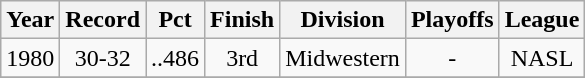<table class="wikitable">
<tr style="background: #F2F2F2;">
<th>Year</th>
<th>Record</th>
<th>Pct</th>
<th>Finish</th>
<th>Division</th>
<th>Playoffs</th>
<th>League</th>
</tr>
<tr align=center>
<td>1980</td>
<td>30-32</td>
<td>..486</td>
<td>3rd</td>
<td>Midwestern</td>
<td>-</td>
<td>NASL</td>
</tr>
<tr align=center>
</tr>
</table>
